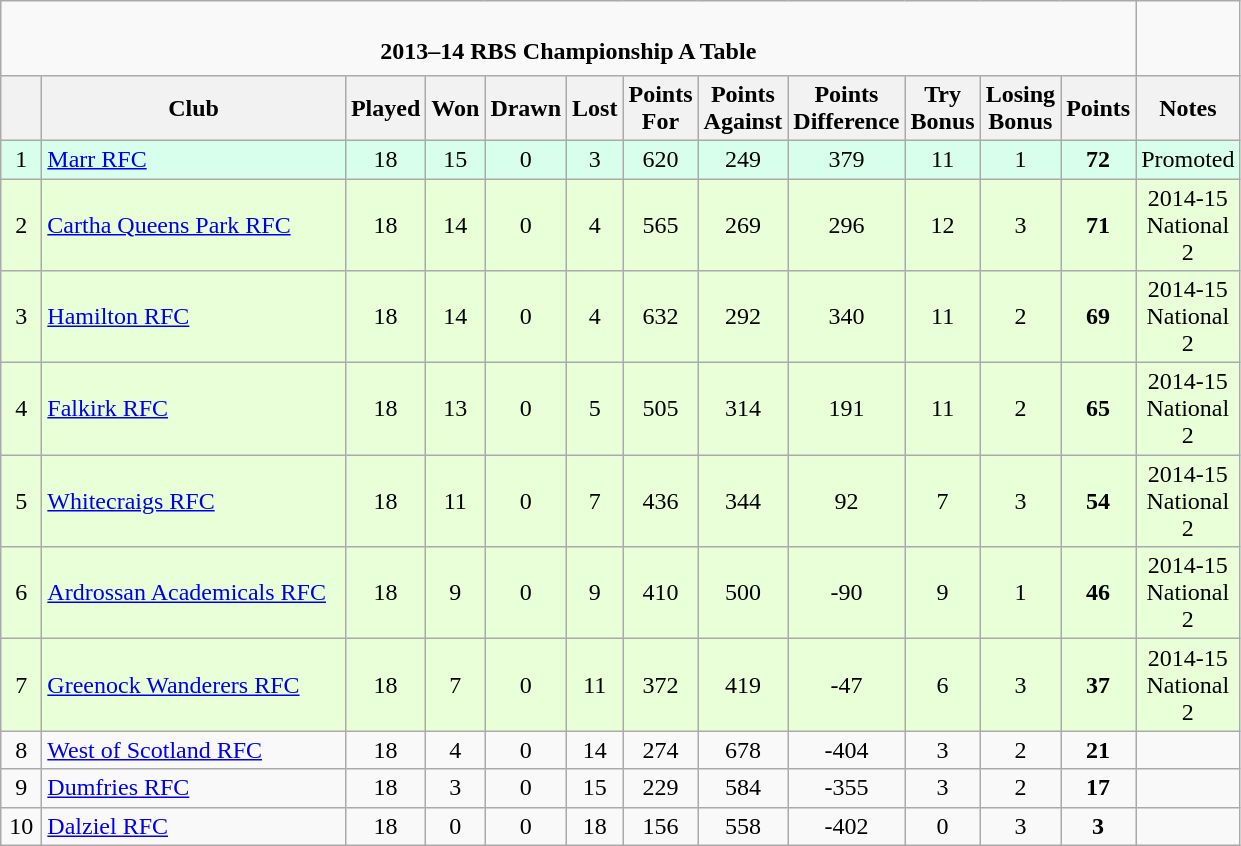<table class="wikitable" style="text-align: center;">
<tr>
<td colspan="12" cellpadding="0" cellspacing="0"><br><table border="0" width="100%" cellpadding="0" cellspacing="0">
<tr>
<td style="border:0px"><strong>2013–14 RBS Championship A Table</strong></td>
</tr>
</table>
</td>
</tr>
<tr>
<th bgcolor="#efefef" width="20"></th>
<th bgcolor="#efefef" width="195">Club</th>
<th bgcolor="#efefef" width="20">Played</th>
<th bgcolor="#efefef" width="20">Won</th>
<th bgcolor="#efefef" width="20">Drawn</th>
<th bgcolor="#efefef" width="20">Lost</th>
<th bgcolor="#efefef" width="20">Points For</th>
<th bgcolor="#efefef" width="20">Points Against</th>
<th bgcolor="#efefef" width="20">Points Difference</th>
<th bgcolor="#efefef" width="20">Try Bonus</th>
<th bgcolor="#efefef" width="20">Losing Bonus</th>
<th bgcolor="#efefef" width="30">Points</th>
<th bgcolor="#efefef" width="30">Notes</th>
</tr>
<tr bgcolor=#d8ffeb align=center>
<td>1</td>
<td align=left><a href='#'>Marr RFC</a></td>
<td>18</td>
<td>15</td>
<td>0</td>
<td>3</td>
<td>620</td>
<td>249</td>
<td>379</td>
<td>11</td>
<td>1</td>
<td><strong>72</strong></td>
<td>Promoted</td>
</tr>
<tr bgcolor=#e8ffd8 align=center>
<td>2</td>
<td align=left><a href='#'>Cartha Queens Park RFC</a></td>
<td>18</td>
<td>14</td>
<td>0</td>
<td>4</td>
<td>565</td>
<td>269</td>
<td>296</td>
<td>12</td>
<td>3</td>
<td><strong>71</strong></td>
<td>2014-15 National 2</td>
</tr>
<tr bgcolor=#e8ffd8 align=center>
<td>3</td>
<td align=left><a href='#'>Hamilton RFC</a></td>
<td>18</td>
<td>14</td>
<td>0</td>
<td>4</td>
<td>632</td>
<td>292</td>
<td>340</td>
<td>11</td>
<td>2</td>
<td><strong>69</strong></td>
<td>2014-15 National 2</td>
</tr>
<tr bgcolor=#e8ffd8 align=center>
<td>4</td>
<td align=left><a href='#'>Falkirk RFC</a></td>
<td>18</td>
<td>13</td>
<td>0</td>
<td>5</td>
<td>505</td>
<td>314</td>
<td>191</td>
<td>11</td>
<td>2</td>
<td><strong>65</strong></td>
<td>2014-15 National 2</td>
</tr>
<tr bgcolor=#e8ffd8 align=center>
<td>5</td>
<td align=left><a href='#'>Whitecraigs RFC</a></td>
<td>18</td>
<td>11</td>
<td>0</td>
<td>7</td>
<td>436</td>
<td>344</td>
<td>92</td>
<td>7</td>
<td>3</td>
<td><strong>54</strong></td>
<td>2014-15 National 2</td>
</tr>
<tr bgcolor=#e8ffd8 align=center>
<td>6</td>
<td align=left><a href='#'>Ardrossan Academicals RFC</a></td>
<td>18</td>
<td>9</td>
<td>0</td>
<td>9</td>
<td>410</td>
<td>500</td>
<td>-90</td>
<td>9</td>
<td>1</td>
<td><strong>46</strong></td>
<td>2014-15 National 2</td>
</tr>
<tr bgcolor=#e8ffd8 align=center>
<td>7</td>
<td align=left><a href='#'>Greenock Wanderers RFC</a></td>
<td>18</td>
<td>7</td>
<td>0</td>
<td>11</td>
<td>372</td>
<td>419</td>
<td>-47</td>
<td>6</td>
<td>3</td>
<td><strong>37</strong></td>
<td>2014-15 National 2</td>
</tr>
<tr>
<td>8</td>
<td align=left><a href='#'>West of Scotland RFC</a></td>
<td>18</td>
<td>4</td>
<td>0</td>
<td>14</td>
<td>274</td>
<td>678</td>
<td>-404</td>
<td>3</td>
<td>2</td>
<td><strong>21</strong></td>
<td></td>
</tr>
<tr>
<td>9</td>
<td align=left><a href='#'>Dumfries RFC</a></td>
<td>18</td>
<td>3</td>
<td>0</td>
<td>15</td>
<td>229</td>
<td>584</td>
<td>-355</td>
<td>3</td>
<td>2</td>
<td><strong>17</strong></td>
<td></td>
</tr>
<tr>
<td>10</td>
<td align=left><a href='#'>Dalziel RFC</a></td>
<td>18</td>
<td>0</td>
<td>0</td>
<td>18</td>
<td>156</td>
<td>558</td>
<td>-402</td>
<td>0</td>
<td>3</td>
<td><strong>3</strong></td>
<td></td>
</tr>
</table>
